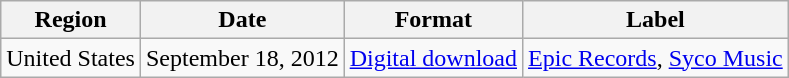<table class="wikitable">
<tr>
<th>Region</th>
<th>Date</th>
<th>Format</th>
<th>Label</th>
</tr>
<tr>
<td>United States</td>
<td>September 18, 2012</td>
<td><a href='#'>Digital download</a></td>
<td><a href='#'>Epic Records</a>, <a href='#'>Syco Music</a></td>
</tr>
</table>
